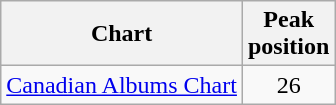<table class="wikitable sortable">
<tr>
<th>Chart</th>
<th>Peak<br>position</th>
</tr>
<tr align="center"|>
<td><a href='#'>Canadian Albums Chart</a></td>
<td>26 </td>
</tr>
</table>
